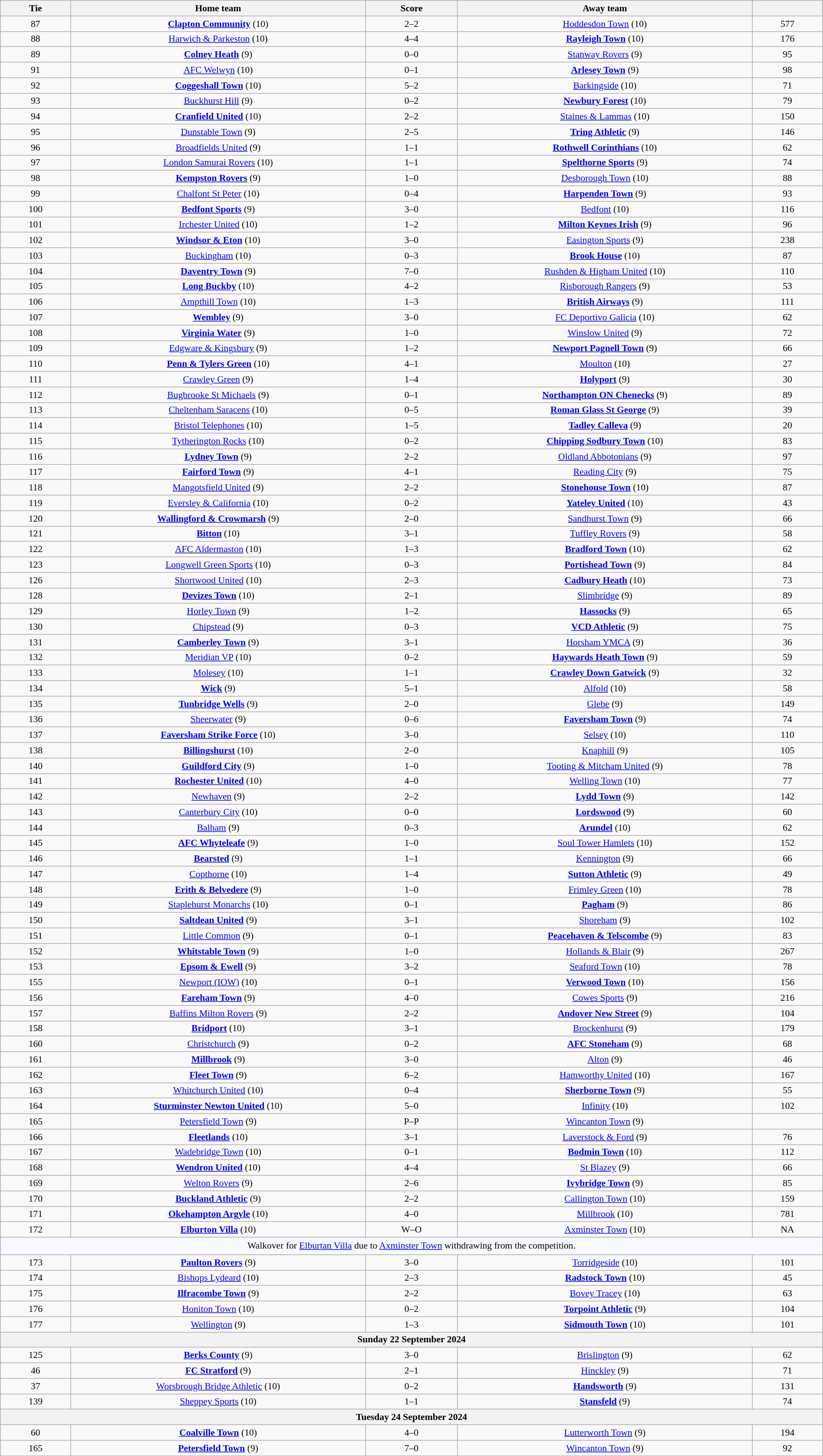<table class="wikitable" style="text-align:center; font-size:90%; width:100%">
<tr>
<th scope="col" style="width:  8.43%;">Tie</th>
<th scope="col" style="width: 35.29%;">Home team</th>
<th scope="col" style="width: 11.00%;">Score</th>
<th scope="col" style="width: 35.29%;">Away team</th>
<th scope="col" style="width:  8.43%;"></th>
</tr>
<tr>
<td>87</td>
<td><strong><a href='#'>Clapton Community</a></strong> (10)</td>
<td>2–2 </td>
<td><a href='#'>Hoddesdon Town</a> (10)</td>
<td>577</td>
</tr>
<tr>
<td>88</td>
<td><a href='#'>Harwich & Parkeston</a> (10)</td>
<td>4–4 </td>
<td><strong><a href='#'>Rayleigh Town</a></strong> (10)</td>
<td>176</td>
</tr>
<tr>
<td>89</td>
<td><strong><a href='#'>Colney Heath</a></strong> (9)</td>
<td>0–0 </td>
<td><a href='#'>Stanway Rovers</a> (9)</td>
<td>95</td>
</tr>
<tr>
<td>91</td>
<td><a href='#'>AFC Welwyn</a> (10)</td>
<td>0–1</td>
<td><strong><a href='#'>Arlesey Town</a></strong> (9)</td>
<td>98</td>
</tr>
<tr>
<td>92</td>
<td><strong><a href='#'>Coggeshall Town</a></strong> (10)</td>
<td>5–2</td>
<td><a href='#'>Barkingside</a> (10)</td>
<td>71</td>
</tr>
<tr>
<td>93</td>
<td><a href='#'>Buckhurst Hill</a> (9)</td>
<td>0–2</td>
<td><strong><a href='#'>Newbury Forest</a></strong> (10)</td>
<td>79</td>
</tr>
<tr>
<td>94</td>
<td><strong><a href='#'>Cranfield United</a></strong> (10)</td>
<td>2–2 </td>
<td><a href='#'>Staines & Lammas</a> (10)</td>
<td>150</td>
</tr>
<tr>
<td>95</td>
<td><a href='#'>Dunstable Town</a> (9)</td>
<td>2–5</td>
<td><strong><a href='#'>Tring Athletic</a></strong> (9)</td>
<td>146</td>
</tr>
<tr>
<td>96</td>
<td><a href='#'>Broadfields United</a> (9)</td>
<td>1–1 </td>
<td><strong><a href='#'>Rothwell Corinthians</a></strong> (10)</td>
<td>62</td>
</tr>
<tr>
<td>97</td>
<td><a href='#'>London Samurai Rovers</a> (10)</td>
<td>1–1 </td>
<td><strong><a href='#'>Spelthorne Sports</a></strong> (9)</td>
<td>74</td>
</tr>
<tr>
<td>98</td>
<td><strong><a href='#'>Kempston Rovers</a></strong> (9)</td>
<td>1–0</td>
<td><a href='#'>Desborough Town</a> (10)</td>
<td>88</td>
</tr>
<tr>
<td>99</td>
<td><a href='#'>Chalfont St Peter</a> (10)</td>
<td>0–4</td>
<td><strong><a href='#'>Harpenden Town</a></strong> (9)</td>
<td>93</td>
</tr>
<tr>
<td>100</td>
<td><strong><a href='#'>Bedfont Sports</a></strong> (9)</td>
<td>3–0</td>
<td><a href='#'>Bedfont</a> (10)</td>
<td>116</td>
</tr>
<tr>
<td>101</td>
<td><a href='#'>Irchester United</a> (10)</td>
<td>1–2</td>
<td><strong><a href='#'>Milton Keynes Irish</a></strong> (9)</td>
<td>96</td>
</tr>
<tr>
<td>102</td>
<td><strong><a href='#'>Windsor & Eton</a></strong> (10)</td>
<td>3–0</td>
<td><a href='#'>Easington Sports</a> (9)</td>
<td>238</td>
</tr>
<tr>
<td>103</td>
<td><a href='#'>Buckingham</a> (10)</td>
<td>0–3</td>
<td><strong><a href='#'>Brook House</a></strong> (10)</td>
<td>87</td>
</tr>
<tr>
<td>104</td>
<td><strong><a href='#'>Daventry Town</a></strong> (9)</td>
<td>7–0</td>
<td><a href='#'>Rushden & Higham United</a> (10)</td>
<td>110</td>
</tr>
<tr>
<td>105</td>
<td><strong><a href='#'>Long Buckby</a></strong> (10)</td>
<td>4–2</td>
<td><a href='#'>Risborough Rangers</a> (9)</td>
<td>53</td>
</tr>
<tr>
<td>106</td>
<td><a href='#'>Ampthill Town</a> (10)</td>
<td>1–3</td>
<td><strong><a href='#'>British Airways</a></strong> (9)</td>
<td>111</td>
</tr>
<tr>
<td>107</td>
<td><strong><a href='#'>Wembley</a></strong> (9)</td>
<td>3–0</td>
<td><a href='#'>FC Deportivo Galicia</a> (10)</td>
<td>62</td>
</tr>
<tr>
<td>108</td>
<td><strong><a href='#'>Virginia Water</a></strong> (9)</td>
<td>1–0</td>
<td><a href='#'>Winslow United</a> (9)</td>
<td>72</td>
</tr>
<tr>
<td>109</td>
<td><a href='#'>Edgware & Kingsbury</a> (9)</td>
<td>1–2</td>
<td><strong><a href='#'>Newport Pagnell Town</a></strong> (9)</td>
<td>66</td>
</tr>
<tr>
<td>110</td>
<td><strong><a href='#'>Penn & Tylers Green</a></strong> (10)</td>
<td>4–1</td>
<td><a href='#'>Moulton</a> (10)</td>
<td>27</td>
</tr>
<tr>
<td>111</td>
<td><a href='#'>Crawley Green</a> (9)</td>
<td>1–4</td>
<td><strong><a href='#'>Holyport</a></strong> (9)</td>
<td>30</td>
</tr>
<tr>
<td>112</td>
<td><a href='#'>Bugbrooke St Michaels</a> (9)</td>
<td>0–1</td>
<td><strong><a href='#'>Northampton ON Chenecks</a></strong> (9)</td>
<td>89</td>
</tr>
<tr>
<td>113</td>
<td><a href='#'>Cheltenham Saracens</a> (10)</td>
<td>0–5</td>
<td><strong><a href='#'>Roman Glass St George</a></strong> (9)</td>
<td>39</td>
</tr>
<tr>
<td>114</td>
<td><a href='#'>Bristol Telephones</a> (10)</td>
<td>1–5</td>
<td><strong><a href='#'>Tadley Calleva</a></strong> (9)</td>
<td>20</td>
</tr>
<tr>
<td>115</td>
<td><a href='#'>Tytherington Rocks</a> (10)</td>
<td>0–2</td>
<td><strong><a href='#'>Chipping Sodbury Town</a></strong> (10)</td>
<td>83</td>
</tr>
<tr>
<td>116</td>
<td><strong><a href='#'>Lydney Town</a></strong> (9)</td>
<td>2–2 </td>
<td><a href='#'>Oldland Abbotonians</a> (9)</td>
<td>97</td>
</tr>
<tr>
<td>117</td>
<td><strong><a href='#'>Fairford Town</a></strong> (9)</td>
<td>4–1</td>
<td><a href='#'>Reading City</a> (9)</td>
<td>75</td>
</tr>
<tr>
<td>118</td>
<td><a href='#'>Mangotsfield United</a> (9)</td>
<td>2–2 </td>
<td><strong><a href='#'>Stonehouse Town</a></strong> (10)</td>
<td>87</td>
</tr>
<tr>
<td>119</td>
<td><a href='#'>Eversley & California</a> (10)</td>
<td>0–2</td>
<td><strong><a href='#'>Yateley United</a></strong> (10)</td>
<td>43</td>
</tr>
<tr>
<td>120</td>
<td><strong><a href='#'>Wallingford & Crowmarsh</a></strong> (9)</td>
<td>2–0</td>
<td><a href='#'>Sandhurst Town</a> (9)</td>
<td>66</td>
</tr>
<tr>
<td>121</td>
<td><strong><a href='#'>Bitton</a></strong> (10)</td>
<td>3–1</td>
<td><a href='#'>Tuffley Rovers</a> (9)</td>
<td>58</td>
</tr>
<tr>
<td>122</td>
<td><a href='#'>AFC Aldermaston</a> (10)</td>
<td>1–3</td>
<td><strong><a href='#'>Bradford Town</a></strong> (10)</td>
<td>62</td>
</tr>
<tr>
<td>123</td>
<td><a href='#'>Longwell Green Sports</a> (10)</td>
<td>0–3</td>
<td><strong><a href='#'>Portishead Town</a></strong> (9)</td>
<td>84</td>
</tr>
<tr>
<td>126</td>
<td><a href='#'>Shortwood United</a> (10)</td>
<td>2–3</td>
<td><strong><a href='#'>Cadbury Heath</a></strong> (10)</td>
<td>73</td>
</tr>
<tr>
<td>128</td>
<td><strong><a href='#'>Devizes Town</a></strong> (10)</td>
<td>2–1</td>
<td><a href='#'>Slimbridge</a> (9)</td>
<td>89</td>
</tr>
<tr>
<td>129</td>
<td><a href='#'>Horley Town</a> (9)</td>
<td>1–2</td>
<td><strong><a href='#'>Hassocks</a></strong> (9)</td>
<td>65</td>
</tr>
<tr>
<td>130</td>
<td><a href='#'>Chipstead</a> (9)</td>
<td>0–3</td>
<td><strong><a href='#'>VCD Athletic</a></strong> (9)</td>
<td>75</td>
</tr>
<tr>
<td>131</td>
<td><strong><a href='#'>Camberley Town</a></strong> (9)</td>
<td>3–1</td>
<td><a href='#'>Horsham YMCA</a> (9)</td>
<td>36</td>
</tr>
<tr>
<td>132</td>
<td><a href='#'>Meridian VP</a> (10)</td>
<td>0–2</td>
<td><strong><a href='#'>Haywards Heath Town</a></strong> (9)</td>
<td>59</td>
</tr>
<tr>
<td>133</td>
<td><a href='#'>Molesey</a> (10)</td>
<td>1–1 </td>
<td><strong><a href='#'>Crawley Down Gatwick</a></strong> (9)</td>
<td>32</td>
</tr>
<tr>
<td>134</td>
<td><strong><a href='#'>Wick</a></strong> (9)</td>
<td>5–1</td>
<td><a href='#'>Alfold</a> (10)</td>
<td>58</td>
</tr>
<tr>
<td>135</td>
<td><strong><a href='#'>Tunbridge Wells</a></strong> (9)</td>
<td>2–0</td>
<td><a href='#'>Glebe</a> (9)</td>
<td>149</td>
</tr>
<tr>
<td>136</td>
<td><a href='#'>Sheerwater</a> (9)</td>
<td>0–6</td>
<td><strong><a href='#'>Faversham Town</a></strong> (9)</td>
<td>74</td>
</tr>
<tr>
<td>137</td>
<td><strong><a href='#'>Faversham Strike Force</a></strong> (10)</td>
<td>3–0</td>
<td><a href='#'>Selsey</a> (10)</td>
<td>110</td>
</tr>
<tr>
<td>138</td>
<td><strong><a href='#'>Billingshurst</a></strong> (10)</td>
<td>2–0</td>
<td><a href='#'>Knaphill</a> (9)</td>
<td>105</td>
</tr>
<tr>
<td>140</td>
<td><strong><a href='#'>Guildford City</a></strong> (9)</td>
<td>1–0</td>
<td><a href='#'>Tooting & Mitcham United</a> (9)</td>
<td>78</td>
</tr>
<tr>
<td>141</td>
<td><strong><a href='#'>Rochester United</a></strong> (10)</td>
<td>4–0</td>
<td><a href='#'>Welling Town</a> (10)</td>
<td>77</td>
</tr>
<tr>
<td>142</td>
<td><a href='#'>Newhaven</a> (9)</td>
<td>2–2 </td>
<td><strong><a href='#'>Lydd Town</a></strong> (9)</td>
<td>142</td>
</tr>
<tr>
<td>143</td>
<td><a href='#'>Canterbury City</a> (10)</td>
<td>0–0 </td>
<td><strong><a href='#'>Lordswood</a></strong> (9)</td>
<td>60</td>
</tr>
<tr>
<td>144</td>
<td><a href='#'>Balham</a> (9)</td>
<td>0–3</td>
<td><strong><a href='#'>Arundel</a></strong> (10)</td>
<td>62</td>
</tr>
<tr>
<td>145</td>
<td><strong><a href='#'>AFC Whyteleafe</a></strong> (9)</td>
<td>1–0</td>
<td><a href='#'>Soul Tower Hamlets</a> (10)</td>
<td>152</td>
</tr>
<tr>
<td>146</td>
<td><strong><a href='#'>Bearsted</a></strong> (9)</td>
<td>1–1 </td>
<td><a href='#'>Kennington</a> (9)</td>
<td>66</td>
</tr>
<tr>
<td>147</td>
<td><a href='#'>Copthorne</a> (10)</td>
<td>1–4</td>
<td><strong><a href='#'>Sutton Athletic</a></strong> (9)</td>
<td>49</td>
</tr>
<tr>
<td>148</td>
<td><strong><a href='#'>Erith & Belvedere</a></strong> (9)</td>
<td>1–0</td>
<td><a href='#'>Frimley Green</a> (10)</td>
<td>78</td>
</tr>
<tr>
<td>149</td>
<td><a href='#'>Staplehurst Monarchs</a> (10)</td>
<td>0–1</td>
<td><strong><a href='#'>Pagham</a></strong> (9)</td>
<td>86</td>
</tr>
<tr>
<td>150</td>
<td><strong><a href='#'>Saltdean United</a></strong> (9)</td>
<td>3–1</td>
<td><a href='#'>Shoreham</a> (9)</td>
<td>102</td>
</tr>
<tr>
<td>151</td>
<td><a href='#'>Little Common</a> (9)</td>
<td>0–1</td>
<td><strong><a href='#'>Peacehaven & Telscombe</a></strong> (9)</td>
<td>83</td>
</tr>
<tr>
<td>152</td>
<td><strong><a href='#'>Whitstable Town</a></strong> (9)</td>
<td>1–0</td>
<td><a href='#'>Hollands & Blair</a> (9)</td>
<td>267</td>
</tr>
<tr>
<td>153</td>
<td><strong><a href='#'>Epsom & Ewell</a></strong> (9)</td>
<td>3–2</td>
<td><a href='#'>Seaford Town</a> (10)</td>
<td>78</td>
</tr>
<tr>
<td>155</td>
<td><a href='#'>Newport (IOW)</a> (10)</td>
<td>0–1</td>
<td><strong><a href='#'>Verwood Town</a></strong> (10)</td>
<td>156</td>
</tr>
<tr>
<td>156</td>
<td><strong><a href='#'>Fareham Town</a></strong> (9)</td>
<td>4–0</td>
<td><a href='#'>Cowes Sports</a> (9)</td>
<td>216</td>
</tr>
<tr>
<td>157</td>
<td><a href='#'>Baffins Milton Rovers</a> (9)</td>
<td>2–2 </td>
<td><strong><a href='#'>Andover New Street</a></strong> (9)</td>
<td>104</td>
</tr>
<tr>
<td>158</td>
<td><strong><a href='#'>Bridport</a></strong> (10)</td>
<td>3–1</td>
<td><a href='#'>Brockenhurst</a> (9)</td>
<td>179</td>
</tr>
<tr>
<td>160</td>
<td><a href='#'>Christchurch</a> (9)</td>
<td>0–2</td>
<td><strong><a href='#'>AFC Stoneham</a></strong> (9)</td>
<td>68</td>
</tr>
<tr>
<td>161</td>
<td><strong><a href='#'>Millbrook</a></strong> (9)</td>
<td>3–0</td>
<td><a href='#'>Alton</a> (9)</td>
<td>46</td>
</tr>
<tr>
<td>162</td>
<td><strong><a href='#'>Fleet Town</a></strong> (9)</td>
<td>6–2</td>
<td><a href='#'>Hamworthy United</a> (10)</td>
<td>167</td>
</tr>
<tr>
<td>163</td>
<td><a href='#'>Whitchurch United</a> (10)</td>
<td>0–4</td>
<td><strong><a href='#'>Sherborne Town</a></strong> (9)</td>
<td>55</td>
</tr>
<tr>
<td>164</td>
<td><strong><a href='#'>Sturminster Newton United</a></strong> (10)</td>
<td>5–0</td>
<td><a href='#'>Infinity</a> (10)</td>
<td>102</td>
</tr>
<tr>
<td>165</td>
<td><a href='#'>Petersfield Town</a> (9)</td>
<td>P–P</td>
<td><a href='#'>Wincanton Town</a> (9)</td>
<td></td>
</tr>
<tr>
<td>166</td>
<td><strong><a href='#'>Fleetlands</a></strong> (10)</td>
<td>3–1</td>
<td><a href='#'>Laverstock & Ford</a> (9)</td>
<td>76</td>
</tr>
<tr>
<td>167</td>
<td><a href='#'>Wadebridge Town</a> (10)</td>
<td>0–1</td>
<td><strong><a href='#'>Bodmin Town</a></strong> (10)</td>
<td>112</td>
</tr>
<tr>
<td>168</td>
<td><strong><a href='#'>Wendron United</a></strong> (10)</td>
<td>4–4 </td>
<td><a href='#'>St Blazey</a> (9)</td>
<td>66</td>
</tr>
<tr>
<td>169</td>
<td><a href='#'>Welton Rovers</a> (9)</td>
<td>2–6</td>
<td><strong><a href='#'>Ivybridge Town</a></strong> (9)</td>
<td>85</td>
</tr>
<tr>
<td>170</td>
<td><strong><a href='#'>Buckland Athletic</a></strong> (9)</td>
<td>2–2 </td>
<td><a href='#'>Callington Town</a> (10)</td>
<td>159</td>
</tr>
<tr>
<td>171</td>
<td><strong><a href='#'>Okehampton Argyle</a></strong> (10)</td>
<td>4–0</td>
<td><a href='#'>Millbrook</a> (10)</td>
<td>781</td>
</tr>
<tr>
<td>172</td>
<td><strong><a href='#'>Elburton Villa</a></strong> (10)</td>
<td>W–O</td>
<td><a href='#'>Axminster Town</a> (10)</td>
<td>NA</td>
</tr>
<tr>
<td colspan="5" style="background:GhostWhite;height:20px;text-align:center">Walkover for <a href='#'>Elburtan Villa</a> due to <a href='#'>Axminster Town</a> withdrawing from the competition.</td>
</tr>
<tr>
<td>173</td>
<td><strong><a href='#'>Paulton Rovers</a></strong> (9)</td>
<td>3–0</td>
<td><a href='#'>Torridgeside</a> (10)</td>
<td>101</td>
</tr>
<tr>
<td>174</td>
<td><a href='#'>Bishops Lydeard</a> (10)</td>
<td>2–3</td>
<td><strong><a href='#'>Radstock Town</a></strong> (10)</td>
<td>45</td>
</tr>
<tr>
<td>175</td>
<td><strong><a href='#'>Ilfracombe Town</a></strong> (9)</td>
<td>2–2 </td>
<td><a href='#'>Bovey Tracey</a> (10)</td>
<td>63</td>
</tr>
<tr>
<td>176</td>
<td><a href='#'>Honiton Town</a> (10)</td>
<td>0–2</td>
<td><strong><a href='#'>Torpoint Athletic</a></strong> (9)</td>
<td>104</td>
</tr>
<tr>
<td>177</td>
<td><a href='#'>Wellington</a> (9)</td>
<td>1–3</td>
<td><strong><a href='#'>Sidmouth Town</a></strong> (10)</td>
<td>101</td>
</tr>
<tr>
<th colspan="5"><strong>Sunday 22 September 2024</strong></th>
</tr>
<tr>
<td>125</td>
<td><strong><a href='#'>Berks County</a></strong> (9)</td>
<td>3–0</td>
<td><a href='#'>Brislington</a> (9)</td>
<td>62</td>
</tr>
<tr>
<td>46</td>
<td><strong><a href='#'>FC Stratford</a></strong> (9)</td>
<td>2–1</td>
<td><a href='#'>Hinckley</a> (9)</td>
<td>71</td>
</tr>
<tr>
<td>37</td>
<td><a href='#'>Worsbrough Bridge Athletic</a> (10)</td>
<td>0–2</td>
<td><strong><a href='#'>Handsworth</a></strong> (9)</td>
<td>131</td>
</tr>
<tr>
<td>139</td>
<td><a href='#'>Sheppey Sports</a> (10)</td>
<td>1–1 </td>
<td><strong><a href='#'>Stansfeld</a></strong> (9)</td>
<td>74</td>
</tr>
<tr>
<th colspan="5"><strong>Tuesday 24 September 2024</strong></th>
</tr>
<tr>
<td>60</td>
<td><strong><a href='#'>Coalville Town</a></strong> (10)</td>
<td>4–0</td>
<td><a href='#'>Lutterworth Town</a> (9)</td>
<td>194</td>
</tr>
<tr>
<td>165</td>
<td><strong><a href='#'>Petersfield Town</a></strong> (9)</td>
<td>7–0</td>
<td><a href='#'>Wincanton Town</a> (9)</td>
<td>92</td>
</tr>
<tr>
</tr>
</table>
